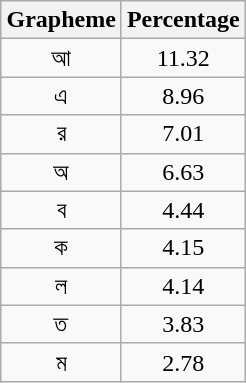<table class = wikitable style="float:right; margin:0.5em; text-align:center">
<tr>
<th>Grapheme</th>
<th>Percentage</th>
</tr>
<tr>
<td>আ</td>
<td>11.32</td>
</tr>
<tr>
<td>এ</td>
<td>8.96</td>
</tr>
<tr>
<td>র</td>
<td>7.01</td>
</tr>
<tr>
<td>অ</td>
<td>6.63</td>
</tr>
<tr>
<td>ব</td>
<td>4.44</td>
</tr>
<tr>
<td>ক</td>
<td>4.15</td>
</tr>
<tr>
<td>ল</td>
<td>4.14</td>
</tr>
<tr>
<td>ত</td>
<td>3.83</td>
</tr>
<tr>
<td>ম</td>
<td>2.78</td>
</tr>
</table>
